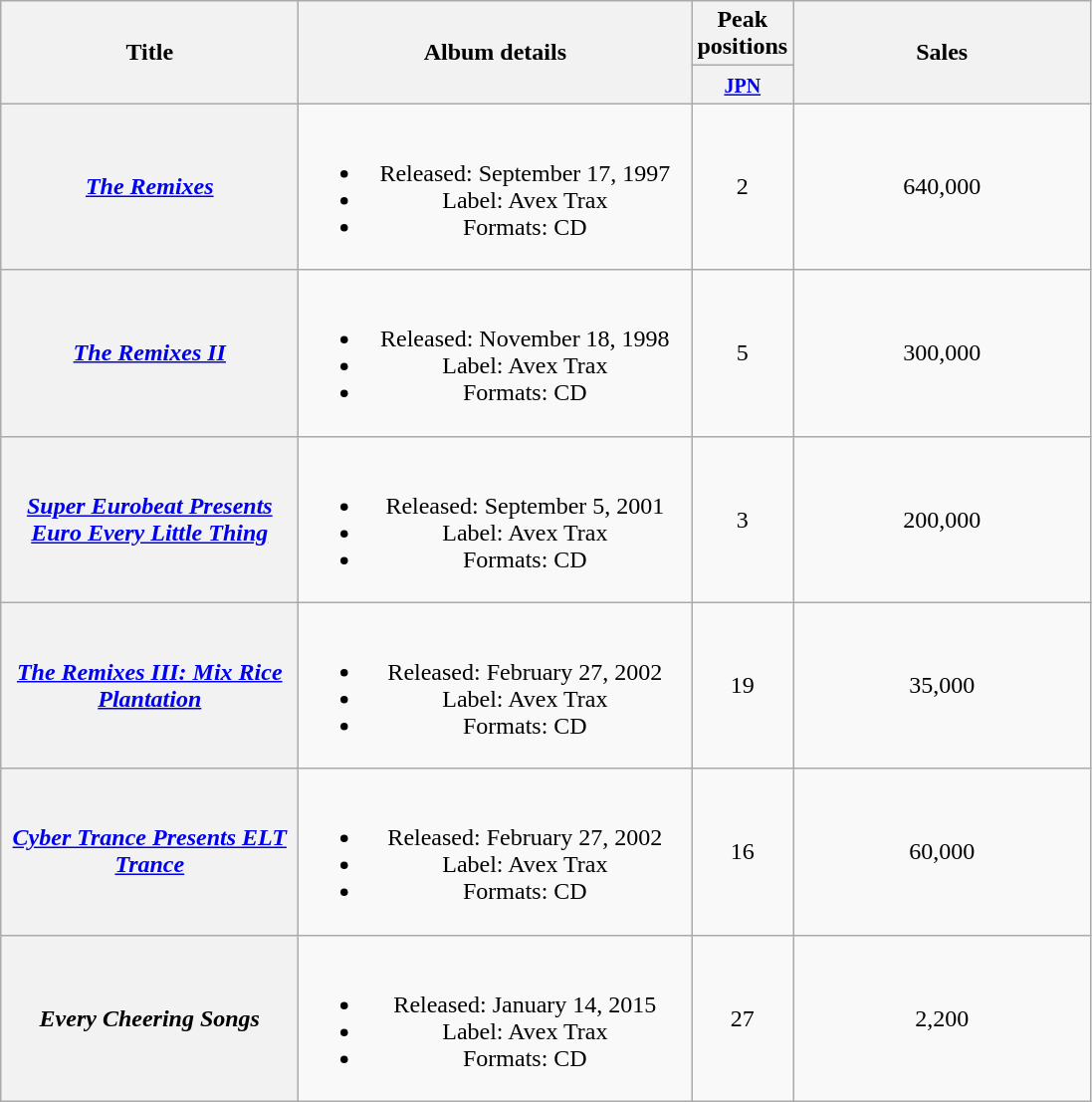<table class="wikitable plainrowheaders" style="text-align:center;">
<tr>
<th style="width:12em;" rowspan="2">Title</th>
<th style="width:16em;" rowspan="2">Album details</th>
<th colspan="1">Peak positions</th>
<th style="width:12em;" rowspan="2">Sales</th>
</tr>
<tr>
<th style="width:2.5em;"><small><a href='#'>JPN</a></small><br></th>
</tr>
<tr>
<th scope="row"><em><a href='#'>The Remixes</a></em></th>
<td><br><ul><li>Released: September 17, 1997</li><li>Label: Avex Trax</li><li>Formats: CD</li></ul></td>
<td>2</td>
<td>640,000</td>
</tr>
<tr>
<th scope="row"><em><a href='#'>The Remixes II</a></em></th>
<td><br><ul><li>Released: November 18, 1998</li><li>Label: Avex Trax</li><li>Formats: CD</li></ul></td>
<td>5</td>
<td>300,000</td>
</tr>
<tr>
<th scope="row"><em><a href='#'>Super Eurobeat Presents Euro Every Little Thing</a></em></th>
<td><br><ul><li>Released: September 5, 2001</li><li>Label: Avex Trax</li><li>Formats: CD</li></ul></td>
<td>3</td>
<td>200,000</td>
</tr>
<tr>
<th scope="row"><em><a href='#'>The Remixes III: Mix Rice Plantation</a></em></th>
<td><br><ul><li>Released: February 27, 2002</li><li>Label: Avex Trax</li><li>Formats: CD</li></ul></td>
<td>19</td>
<td>35,000</td>
</tr>
<tr>
<th scope="row"><em><a href='#'>Cyber Trance Presents ELT Trance</a></em></th>
<td><br><ul><li>Released: February 27, 2002</li><li>Label: Avex Trax</li><li>Formats: CD</li></ul></td>
<td>16</td>
<td>60,000</td>
</tr>
<tr>
<th scope="row"><em>Every Cheering Songs</em></th>
<td><br><ul><li>Released: January 14, 2015</li><li>Label: Avex Trax</li><li>Formats: CD</li></ul></td>
<td>27</td>
<td>2,200</td>
</tr>
</table>
